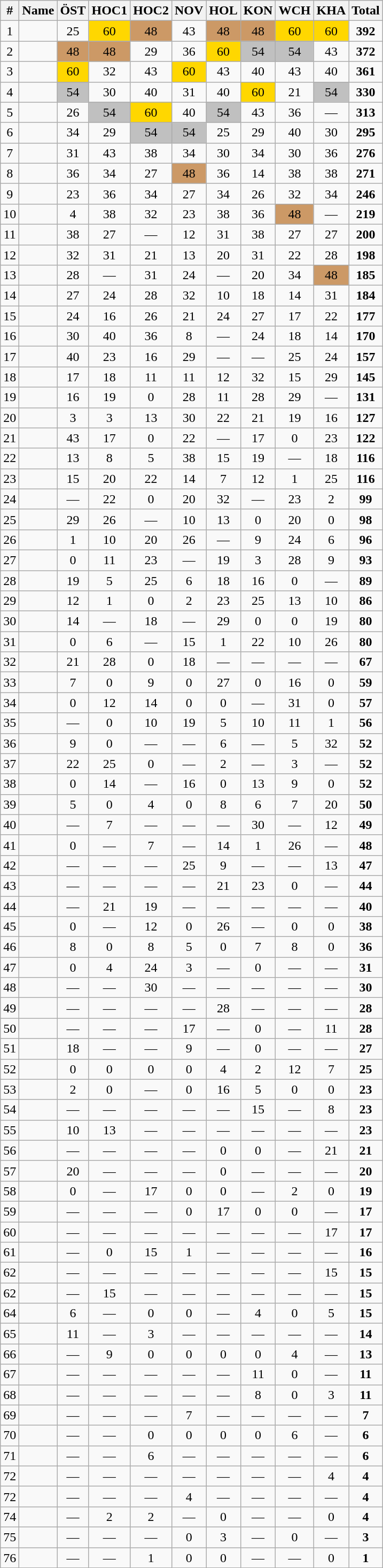<table class="wikitable sortable" style="text-align:center;">
<tr>
<th>#</th>
<th>Name</th>
<th>ÖST</th>
<th>HOC1</th>
<th>HOC2</th>
<th>NOV</th>
<th>HOL</th>
<th>KON</th>
<th>WCH</th>
<th>KHA</th>
<th>Total</th>
</tr>
<tr>
<td>1</td>
<td align="left"></td>
<td>25</td>
<td bgcolor="gold">60</td>
<td bgcolor=CC9966>48</td>
<td>43</td>
<td bgcolor=CC9966>48</td>
<td bgcolor=CC9966>48</td>
<td bgcolor="gold">60</td>
<td bgcolor="gold">60</td>
<td><strong>392</strong></td>
</tr>
<tr>
<td>2</td>
<td align="left"></td>
<td bgcolor=CC9966>48</td>
<td bgcolor=CC9966>48</td>
<td>29</td>
<td>36</td>
<td bgcolor="gold">60</td>
<td bgcolor="silver">54</td>
<td bgcolor="silver">54</td>
<td>43</td>
<td><strong>372</strong></td>
</tr>
<tr>
<td>3</td>
<td align="left"></td>
<td bgcolor="gold">60</td>
<td>32</td>
<td>43</td>
<td bgcolor="gold">60</td>
<td>43</td>
<td>40</td>
<td>43</td>
<td>40</td>
<td><strong>361</strong></td>
</tr>
<tr>
<td>4</td>
<td align="left"></td>
<td bgcolor="silver">54</td>
<td>30</td>
<td>40</td>
<td>31</td>
<td>40</td>
<td bgcolor="gold">60</td>
<td>21</td>
<td bgcolor="silver">54</td>
<td><strong>330</strong></td>
</tr>
<tr>
<td>5</td>
<td align="left"></td>
<td>26</td>
<td bgcolor="silver">54</td>
<td bgcolor="gold">60</td>
<td>40</td>
<td bgcolor="silver">54</td>
<td>43</td>
<td>36</td>
<td>—</td>
<td><strong>313</strong></td>
</tr>
<tr>
<td>6</td>
<td align="left"></td>
<td>34</td>
<td>29</td>
<td bgcolor="silver">54</td>
<td bgcolor="silver">54</td>
<td>25</td>
<td>29</td>
<td>40</td>
<td>30</td>
<td><strong>295</strong></td>
</tr>
<tr>
<td>7</td>
<td align="left"></td>
<td>31</td>
<td>43</td>
<td>38</td>
<td>34</td>
<td>30</td>
<td>34</td>
<td>30</td>
<td>36</td>
<td><strong>276</strong></td>
</tr>
<tr>
<td>8</td>
<td align="left"></td>
<td>36</td>
<td>34</td>
<td>27</td>
<td bgcolor=CC9966>48</td>
<td>36</td>
<td>14</td>
<td>38</td>
<td>38</td>
<td><strong>271</strong></td>
</tr>
<tr>
<td>9</td>
<td align="left"></td>
<td>23</td>
<td>36</td>
<td>34</td>
<td>27</td>
<td>34</td>
<td>26</td>
<td>32</td>
<td>34</td>
<td><strong>246</strong></td>
</tr>
<tr>
<td>10</td>
<td align="left"></td>
<td>4</td>
<td>38</td>
<td>32</td>
<td>23</td>
<td>38</td>
<td>36</td>
<td bgcolor=CC9966>48</td>
<td>—</td>
<td><strong>219</strong></td>
</tr>
<tr>
<td>11</td>
<td align="left"></td>
<td>38</td>
<td>27</td>
<td>—</td>
<td>12</td>
<td>31</td>
<td>38</td>
<td>27</td>
<td>27</td>
<td><strong>200</strong></td>
</tr>
<tr>
<td>12</td>
<td align="left"></td>
<td>32</td>
<td>31</td>
<td>21</td>
<td>13</td>
<td>20</td>
<td>31</td>
<td>22</td>
<td>28</td>
<td><strong>198</strong></td>
</tr>
<tr>
<td>13</td>
<td align="left"></td>
<td>28</td>
<td>—</td>
<td>31</td>
<td>24</td>
<td>—</td>
<td>20</td>
<td>34</td>
<td bgcolor=CC9966>48</td>
<td><strong>185</strong></td>
</tr>
<tr>
<td>14</td>
<td align="left"></td>
<td>27</td>
<td>24</td>
<td>28</td>
<td>32</td>
<td>10</td>
<td>18</td>
<td>14</td>
<td>31</td>
<td><strong>184</strong></td>
</tr>
<tr>
<td>15</td>
<td align="left"></td>
<td>24</td>
<td>16</td>
<td>26</td>
<td>21</td>
<td>24</td>
<td>27</td>
<td>17</td>
<td>22</td>
<td><strong>177</strong></td>
</tr>
<tr>
<td>16</td>
<td align="left"></td>
<td>30</td>
<td>40</td>
<td>36</td>
<td>8</td>
<td>—</td>
<td>24</td>
<td>18</td>
<td>14</td>
<td><strong>170</strong></td>
</tr>
<tr>
<td>17</td>
<td align="left"></td>
<td>40</td>
<td>23</td>
<td>16</td>
<td>29</td>
<td>—</td>
<td>—</td>
<td>25</td>
<td>24</td>
<td><strong>157</strong></td>
</tr>
<tr>
<td>18</td>
<td align="left"></td>
<td>17</td>
<td>18</td>
<td>11</td>
<td>11</td>
<td>12</td>
<td>32</td>
<td>15</td>
<td>29</td>
<td><strong>145</strong></td>
</tr>
<tr>
<td>19</td>
<td align="left"></td>
<td>16</td>
<td>19</td>
<td>0</td>
<td>28</td>
<td>11</td>
<td>28</td>
<td>29</td>
<td>—</td>
<td><strong>131</strong></td>
</tr>
<tr>
<td>20</td>
<td align="left"></td>
<td>3</td>
<td>3</td>
<td>13</td>
<td>30</td>
<td>22</td>
<td>21</td>
<td>19</td>
<td>16</td>
<td><strong>127</strong></td>
</tr>
<tr>
<td>21</td>
<td align="left"></td>
<td>43</td>
<td>17</td>
<td>0</td>
<td>22</td>
<td>—</td>
<td>17</td>
<td>0</td>
<td>23</td>
<td><strong>122</strong></td>
</tr>
<tr>
<td>22</td>
<td align="left"></td>
<td>13</td>
<td>8</td>
<td>5</td>
<td>38</td>
<td>15</td>
<td>19</td>
<td>—</td>
<td>18</td>
<td><strong>116</strong></td>
</tr>
<tr>
<td>23</td>
<td align="left"></td>
<td>15</td>
<td>20</td>
<td>22</td>
<td>14</td>
<td>7</td>
<td>12</td>
<td>1</td>
<td>25</td>
<td><strong>116</strong></td>
</tr>
<tr>
<td>24</td>
<td align="left"></td>
<td>—</td>
<td>22</td>
<td>0</td>
<td>20</td>
<td>32</td>
<td>—</td>
<td>23</td>
<td>2</td>
<td><strong>99</strong></td>
</tr>
<tr>
<td>25</td>
<td align="left"></td>
<td>29</td>
<td>26</td>
<td>—</td>
<td>10</td>
<td>13</td>
<td>0</td>
<td>20</td>
<td>0</td>
<td><strong>98</strong></td>
</tr>
<tr>
<td>26</td>
<td align="left"></td>
<td>1</td>
<td>10</td>
<td>20</td>
<td>26</td>
<td>—</td>
<td>9</td>
<td>24</td>
<td>6</td>
<td><strong>96</strong></td>
</tr>
<tr>
<td>27</td>
<td align="left"></td>
<td>0</td>
<td>11</td>
<td>23</td>
<td>—</td>
<td>19</td>
<td>3</td>
<td>28</td>
<td>9</td>
<td><strong>93</strong></td>
</tr>
<tr>
<td>28</td>
<td align="left"></td>
<td>19</td>
<td>5</td>
<td>25</td>
<td>6</td>
<td>18</td>
<td>16</td>
<td>0</td>
<td>—</td>
<td><strong>89</strong></td>
</tr>
<tr>
<td>29</td>
<td align="left"></td>
<td>12</td>
<td>1</td>
<td>0</td>
<td>2</td>
<td>23</td>
<td>25</td>
<td>13</td>
<td>10</td>
<td><strong>86</strong></td>
</tr>
<tr>
<td>30</td>
<td align="left"></td>
<td>14</td>
<td>—</td>
<td>18</td>
<td>—</td>
<td>29</td>
<td>0</td>
<td>0</td>
<td>19</td>
<td><strong>80</strong></td>
</tr>
<tr>
<td>31</td>
<td align="left"></td>
<td>0</td>
<td>6</td>
<td>—</td>
<td>15</td>
<td>1</td>
<td>22</td>
<td>10</td>
<td>26</td>
<td><strong>80</strong></td>
</tr>
<tr>
<td>32</td>
<td align="left"></td>
<td>21</td>
<td>28</td>
<td>0</td>
<td>18</td>
<td>—</td>
<td>—</td>
<td>—</td>
<td>—</td>
<td><strong>67</strong></td>
</tr>
<tr>
<td>33</td>
<td align="left"></td>
<td>7</td>
<td>0</td>
<td>9</td>
<td>0</td>
<td>27</td>
<td>0</td>
<td>16</td>
<td>0</td>
<td><strong>59</strong></td>
</tr>
<tr>
<td>34</td>
<td align="left"></td>
<td>0</td>
<td>12</td>
<td>14</td>
<td>0</td>
<td>0</td>
<td>—</td>
<td>31</td>
<td>0</td>
<td><strong>57</strong></td>
</tr>
<tr>
<td>35</td>
<td align="left"></td>
<td>—</td>
<td>0</td>
<td>10</td>
<td>19</td>
<td>5</td>
<td>10</td>
<td>11</td>
<td>1</td>
<td><strong>56</strong></td>
</tr>
<tr>
<td>36</td>
<td align="left"></td>
<td>9</td>
<td>0</td>
<td>—</td>
<td>—</td>
<td>6</td>
<td>—</td>
<td>5</td>
<td>32</td>
<td><strong>52</strong></td>
</tr>
<tr>
<td>37</td>
<td align="left"></td>
<td>22</td>
<td>25</td>
<td>0</td>
<td>—</td>
<td>2</td>
<td>—</td>
<td>3</td>
<td>—</td>
<td><strong>52</strong></td>
</tr>
<tr>
<td>38</td>
<td align="left"></td>
<td>0</td>
<td>14</td>
<td>—</td>
<td>16</td>
<td>0</td>
<td>13</td>
<td>9</td>
<td>0</td>
<td><strong>52</strong></td>
</tr>
<tr>
<td>39</td>
<td align="left"></td>
<td>5</td>
<td>0</td>
<td>4</td>
<td>0</td>
<td>8</td>
<td>6</td>
<td>7</td>
<td>20</td>
<td><strong>50</strong></td>
</tr>
<tr>
<td>40</td>
<td align="left"></td>
<td>—</td>
<td>7</td>
<td>—</td>
<td>—</td>
<td>—</td>
<td>30</td>
<td>—</td>
<td>12</td>
<td><strong>49</strong></td>
</tr>
<tr>
<td>41</td>
<td align="left"></td>
<td>0</td>
<td>—</td>
<td>7</td>
<td>—</td>
<td>14</td>
<td>1</td>
<td>26</td>
<td>—</td>
<td><strong>48</strong></td>
</tr>
<tr>
<td>42</td>
<td align="left"></td>
<td>—</td>
<td>—</td>
<td>—</td>
<td>25</td>
<td>9</td>
<td>—</td>
<td>—</td>
<td>13</td>
<td><strong>47</strong></td>
</tr>
<tr>
<td>43</td>
<td align="left"></td>
<td>—</td>
<td>—</td>
<td>—</td>
<td>—</td>
<td>21</td>
<td>23</td>
<td>0</td>
<td>—</td>
<td><strong>44</strong></td>
</tr>
<tr>
<td>44</td>
<td align="left"></td>
<td>—</td>
<td>21</td>
<td>19</td>
<td>—</td>
<td>—</td>
<td>—</td>
<td>—</td>
<td>—</td>
<td><strong>40</strong></td>
</tr>
<tr>
<td>45</td>
<td align="left"></td>
<td>0</td>
<td>—</td>
<td>12</td>
<td>0</td>
<td>26</td>
<td>—</td>
<td>0</td>
<td>0</td>
<td><strong>38</strong></td>
</tr>
<tr>
<td>46</td>
<td align="left"></td>
<td>8</td>
<td>0</td>
<td>8</td>
<td>5</td>
<td>0</td>
<td>7</td>
<td>8</td>
<td>0</td>
<td><strong>36</strong></td>
</tr>
<tr>
<td>47</td>
<td align="left"></td>
<td>0</td>
<td>4</td>
<td>24</td>
<td>3</td>
<td>—</td>
<td>0</td>
<td>—</td>
<td>—</td>
<td><strong>31</strong></td>
</tr>
<tr>
<td>48</td>
<td align="left"></td>
<td>—</td>
<td>—</td>
<td>30</td>
<td>—</td>
<td>—</td>
<td>—</td>
<td>—</td>
<td>—</td>
<td><strong>30</strong></td>
</tr>
<tr>
<td>49</td>
<td align="left"></td>
<td>—</td>
<td>—</td>
<td>—</td>
<td>—</td>
<td>28</td>
<td>—</td>
<td>—</td>
<td>—</td>
<td><strong>28</strong></td>
</tr>
<tr>
<td>50</td>
<td align="left"></td>
<td>—</td>
<td>—</td>
<td>—</td>
<td>17</td>
<td>—</td>
<td>0</td>
<td>—</td>
<td>11</td>
<td><strong>28</strong></td>
</tr>
<tr>
<td>51</td>
<td align="left"></td>
<td>18</td>
<td>—</td>
<td>—</td>
<td>9</td>
<td>—</td>
<td>0</td>
<td>—</td>
<td>—</td>
<td><strong>27</strong></td>
</tr>
<tr>
<td>52</td>
<td align="left"></td>
<td>0</td>
<td>0</td>
<td>0</td>
<td>0</td>
<td>4</td>
<td>2</td>
<td>12</td>
<td>7</td>
<td><strong>25</strong></td>
</tr>
<tr>
<td>53</td>
<td align="left"></td>
<td>2</td>
<td>0</td>
<td>—</td>
<td>0</td>
<td>16</td>
<td>5</td>
<td>0</td>
<td>0</td>
<td><strong>23</strong></td>
</tr>
<tr>
<td>54</td>
<td align="left"></td>
<td>—</td>
<td>—</td>
<td>—</td>
<td>—</td>
<td>—</td>
<td>15</td>
<td>—</td>
<td>8</td>
<td><strong>23</strong></td>
</tr>
<tr>
<td>55</td>
<td align="left"></td>
<td>10</td>
<td>13</td>
<td>—</td>
<td>—</td>
<td>—</td>
<td>—</td>
<td>—</td>
<td>—</td>
<td><strong>23</strong></td>
</tr>
<tr>
<td>56</td>
<td align="left"></td>
<td>—</td>
<td>—</td>
<td>—</td>
<td>—</td>
<td>0</td>
<td>0</td>
<td>—</td>
<td>21</td>
<td><strong>21</strong></td>
</tr>
<tr>
<td>57</td>
<td align="left"></td>
<td>20</td>
<td>—</td>
<td>—</td>
<td>—</td>
<td>0</td>
<td>—</td>
<td>—</td>
<td>—</td>
<td><strong>20</strong></td>
</tr>
<tr>
<td>58</td>
<td align="left"></td>
<td>0</td>
<td>—</td>
<td>17</td>
<td>0</td>
<td>0</td>
<td>—</td>
<td>2</td>
<td>0</td>
<td><strong>19</strong></td>
</tr>
<tr>
<td>59</td>
<td align="left"></td>
<td>—</td>
<td>—</td>
<td>—</td>
<td>0</td>
<td>17</td>
<td>0</td>
<td>0</td>
<td>—</td>
<td><strong>17</strong></td>
</tr>
<tr>
<td>60</td>
<td align="left"></td>
<td>—</td>
<td>—</td>
<td>—</td>
<td>—</td>
<td>—</td>
<td>—</td>
<td>—</td>
<td>17</td>
<td><strong>17</strong></td>
</tr>
<tr>
<td>61</td>
<td align="left"></td>
<td>—</td>
<td>0</td>
<td>15</td>
<td>1</td>
<td>—</td>
<td>—</td>
<td>—</td>
<td>—</td>
<td><strong>16</strong></td>
</tr>
<tr>
<td>62</td>
<td align="left"></td>
<td>—</td>
<td>—</td>
<td>—</td>
<td>—</td>
<td>—</td>
<td>—</td>
<td>—</td>
<td>15</td>
<td><strong>15</strong></td>
</tr>
<tr>
<td>62</td>
<td align="left"></td>
<td>—</td>
<td>15</td>
<td>—</td>
<td>—</td>
<td>—</td>
<td>—</td>
<td>—</td>
<td>—</td>
<td><strong>15</strong></td>
</tr>
<tr>
<td>64</td>
<td align="left"></td>
<td>6</td>
<td>—</td>
<td>0</td>
<td>0</td>
<td>—</td>
<td>4</td>
<td>0</td>
<td>5</td>
<td><strong>15</strong></td>
</tr>
<tr>
<td>65</td>
<td align="left"></td>
<td>11</td>
<td>—</td>
<td>3</td>
<td>—</td>
<td>—</td>
<td>—</td>
<td>—</td>
<td>—</td>
<td><strong>14</strong></td>
</tr>
<tr>
<td>66</td>
<td align="left"></td>
<td>—</td>
<td>9</td>
<td>0</td>
<td>0</td>
<td>0</td>
<td>0</td>
<td>4</td>
<td>—</td>
<td><strong>13</strong></td>
</tr>
<tr>
<td>67</td>
<td align="left"></td>
<td>—</td>
<td>—</td>
<td>—</td>
<td>—</td>
<td>—</td>
<td>11</td>
<td>0</td>
<td>—</td>
<td><strong>11</strong></td>
</tr>
<tr>
<td>68</td>
<td align="left"></td>
<td>—</td>
<td>—</td>
<td>—</td>
<td>—</td>
<td>—</td>
<td>8</td>
<td>0</td>
<td>3</td>
<td><strong>11</strong></td>
</tr>
<tr>
<td>69</td>
<td align="left"></td>
<td>—</td>
<td>—</td>
<td>—</td>
<td>7</td>
<td>—</td>
<td>—</td>
<td>—</td>
<td>—</td>
<td><strong>7</strong></td>
</tr>
<tr>
<td>70</td>
<td align="left"></td>
<td>—</td>
<td>—</td>
<td>0</td>
<td>0</td>
<td>0</td>
<td>0</td>
<td>6</td>
<td>—</td>
<td><strong>6</strong></td>
</tr>
<tr>
<td>71</td>
<td align="left"></td>
<td>—</td>
<td>—</td>
<td>6</td>
<td>—</td>
<td>—</td>
<td>—</td>
<td>—</td>
<td>—</td>
<td><strong>6</strong></td>
</tr>
<tr>
<td>72</td>
<td align="left"></td>
<td>—</td>
<td>—</td>
<td>—</td>
<td>—</td>
<td>—</td>
<td>—</td>
<td>—</td>
<td>4</td>
<td><strong>4</strong></td>
</tr>
<tr>
<td>72</td>
<td align="left"></td>
<td>—</td>
<td>—</td>
<td>—</td>
<td>4</td>
<td>—</td>
<td>—</td>
<td>—</td>
<td>—</td>
<td><strong>4</strong></td>
</tr>
<tr>
<td>74</td>
<td align="left"></td>
<td>—</td>
<td>2</td>
<td>2</td>
<td>—</td>
<td>0</td>
<td>—</td>
<td>—</td>
<td>0</td>
<td><strong>4</strong></td>
</tr>
<tr>
<td>75</td>
<td align="left"></td>
<td>—</td>
<td>—</td>
<td>—</td>
<td>0</td>
<td>3</td>
<td>—</td>
<td>0</td>
<td>—</td>
<td><strong>3</strong></td>
</tr>
<tr>
<td>76</td>
<td align="left"></td>
<td>—</td>
<td>—</td>
<td>1</td>
<td>0</td>
<td>0</td>
<td>—</td>
<td>—</td>
<td>0</td>
<td><strong>1</strong></td>
</tr>
</table>
